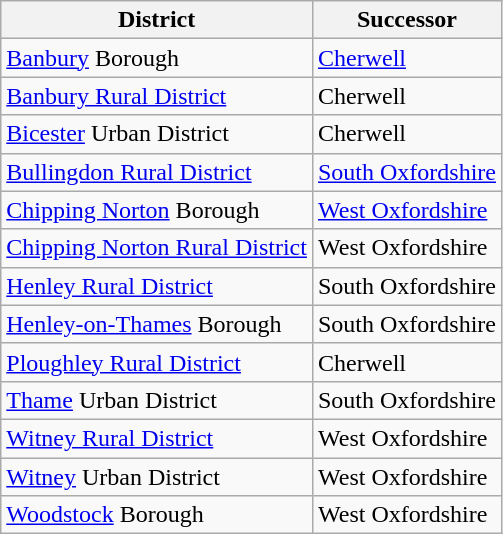<table class="wikitable">
<tr>
<th>District</th>
<th>Successor</th>
</tr>
<tr>
<td><a href='#'>Banbury</a> Borough</td>
<td><a href='#'>Cherwell</a></td>
</tr>
<tr>
<td><a href='#'>Banbury Rural District</a></td>
<td>Cherwell</td>
</tr>
<tr>
<td><a href='#'>Bicester</a> Urban District</td>
<td>Cherwell</td>
</tr>
<tr>
<td><a href='#'>Bullingdon Rural District</a></td>
<td><a href='#'>South Oxfordshire</a></td>
</tr>
<tr>
<td><a href='#'>Chipping Norton</a> Borough</td>
<td><a href='#'>West Oxfordshire</a></td>
</tr>
<tr>
<td><a href='#'>Chipping Norton Rural District</a></td>
<td>West Oxfordshire</td>
</tr>
<tr>
<td><a href='#'>Henley Rural District</a></td>
<td>South Oxfordshire</td>
</tr>
<tr>
<td><a href='#'>Henley-on-Thames</a> Borough</td>
<td>South Oxfordshire</td>
</tr>
<tr>
<td><a href='#'>Ploughley Rural District</a></td>
<td>Cherwell</td>
</tr>
<tr>
<td><a href='#'>Thame</a> Urban District</td>
<td>South Oxfordshire</td>
</tr>
<tr>
<td><a href='#'>Witney Rural District</a></td>
<td>West Oxfordshire</td>
</tr>
<tr>
<td><a href='#'>Witney</a> Urban District</td>
<td>West Oxfordshire</td>
</tr>
<tr>
<td><a href='#'>Woodstock</a> Borough</td>
<td>West Oxfordshire</td>
</tr>
</table>
